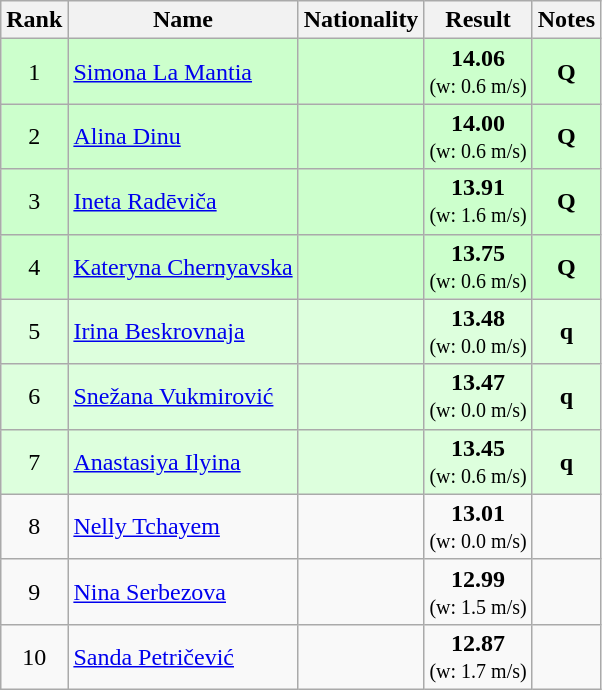<table class="wikitable sortable" style="text-align:center">
<tr>
<th>Rank</th>
<th>Name</th>
<th>Nationality</th>
<th>Result</th>
<th>Notes</th>
</tr>
<tr bgcolor=ccffcc>
<td>1</td>
<td align=left><a href='#'>Simona La Mantia</a></td>
<td align=left></td>
<td><strong>14.06</strong><br><small>(w: 0.6 m/s)</small></td>
<td><strong>Q</strong></td>
</tr>
<tr bgcolor=ccffcc>
<td>2</td>
<td align=left><a href='#'>Alina Dinu</a></td>
<td align=left></td>
<td><strong>14.00</strong><br><small>(w: 0.6 m/s)</small></td>
<td><strong>Q</strong></td>
</tr>
<tr bgcolor=ccffcc>
<td>3</td>
<td align=left><a href='#'>Ineta Radēviča</a></td>
<td align=left></td>
<td><strong>13.91</strong><br><small>(w: 1.6 m/s)</small></td>
<td><strong>Q</strong></td>
</tr>
<tr bgcolor=ccffcc>
<td>4</td>
<td align=left><a href='#'>Kateryna Chernyavska</a></td>
<td align=left></td>
<td><strong>13.75</strong><br><small>(w: 0.6 m/s)</small></td>
<td><strong>Q</strong></td>
</tr>
<tr bgcolor=ddffdd>
<td>5</td>
<td align=left><a href='#'>Irina Beskrovnaja</a></td>
<td align=left></td>
<td><strong>13.48</strong><br><small>(w: 0.0 m/s)</small></td>
<td><strong>q</strong></td>
</tr>
<tr bgcolor=ddffdd>
<td>6</td>
<td align=left><a href='#'>Snežana Vukmirović</a></td>
<td align=left></td>
<td><strong>13.47</strong><br><small>(w: 0.0 m/s)</small></td>
<td><strong>q</strong></td>
</tr>
<tr bgcolor=ddffdd>
<td>7</td>
<td align=left><a href='#'>Anastasiya Ilyina</a></td>
<td align=left></td>
<td><strong>13.45</strong><br><small>(w: 0.6 m/s)</small></td>
<td><strong>q</strong></td>
</tr>
<tr>
<td>8</td>
<td align=left><a href='#'>Nelly Tchayem</a></td>
<td align=left></td>
<td><strong>13.01</strong><br><small>(w: 0.0 m/s)</small></td>
<td></td>
</tr>
<tr>
<td>9</td>
<td align=left><a href='#'>Nina Serbezova</a></td>
<td align=left></td>
<td><strong>12.99</strong><br><small>(w: 1.5 m/s)</small></td>
<td></td>
</tr>
<tr>
<td>10</td>
<td align=left><a href='#'>Sanda Petričević</a></td>
<td align=left></td>
<td><strong>12.87</strong><br><small>(w: 1.7 m/s)</small></td>
<td></td>
</tr>
</table>
